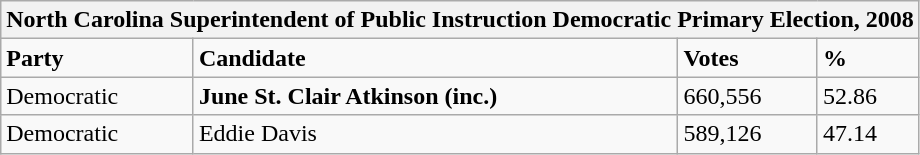<table class="wikitable">
<tr>
<th colspan="4">North Carolina Superintendent of Public Instruction Democratic Primary Election, 2008</th>
</tr>
<tr>
<td><strong>Party</strong></td>
<td><strong>Candidate</strong></td>
<td><strong>Votes</strong></td>
<td><strong>%</strong></td>
</tr>
<tr>
<td>Democratic</td>
<td><strong>June St. Clair Atkinson (inc.)</strong></td>
<td>660,556</td>
<td>52.86</td>
</tr>
<tr>
<td>Democratic</td>
<td>Eddie Davis</td>
<td>589,126</td>
<td>47.14</td>
</tr>
</table>
